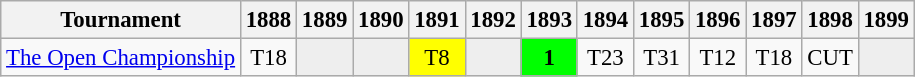<table class="wikitable" style="font-size:95%;text-align:center;">
<tr>
<th>Tournament</th>
<th>1888</th>
<th>1889</th>
<th>1890</th>
<th>1891</th>
<th>1892</th>
<th>1893</th>
<th>1894</th>
<th>1895</th>
<th>1896</th>
<th>1897</th>
<th>1898</th>
<th>1899</th>
</tr>
<tr>
<td align=left><a href='#'>The Open Championship</a></td>
<td>T18</td>
<td style="background:#eeeeee;"></td>
<td style="background:#eeeeee;"></td>
<td style="background:yellow;">T8</td>
<td style="background:#eeeeee;"></td>
<td style="background:lime;"><strong>1</strong></td>
<td>T23</td>
<td>T31</td>
<td>T12</td>
<td>T18</td>
<td>CUT</td>
<td style="background:#eeeeee;"></td>
</tr>
</table>
